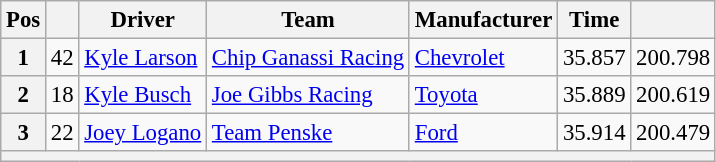<table class="wikitable" style="font-size:95%">
<tr>
<th>Pos</th>
<th></th>
<th>Driver</th>
<th>Team</th>
<th>Manufacturer</th>
<th>Time</th>
<th></th>
</tr>
<tr>
<th>1</th>
<td>42</td>
<td><a href='#'>Kyle Larson</a></td>
<td><a href='#'>Chip Ganassi Racing</a></td>
<td><a href='#'>Chevrolet</a></td>
<td>35.857</td>
<td>200.798</td>
</tr>
<tr>
<th>2</th>
<td>18</td>
<td><a href='#'>Kyle Busch</a></td>
<td><a href='#'>Joe Gibbs Racing</a></td>
<td><a href='#'>Toyota</a></td>
<td>35.889</td>
<td>200.619</td>
</tr>
<tr>
<th>3</th>
<td>22</td>
<td><a href='#'>Joey Logano</a></td>
<td><a href='#'>Team Penske</a></td>
<td><a href='#'>Ford</a></td>
<td>35.914</td>
<td>200.479</td>
</tr>
<tr>
<th colspan="7"></th>
</tr>
</table>
